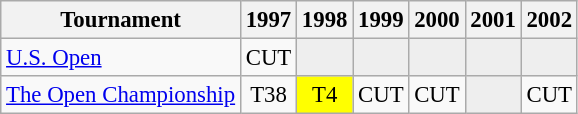<table class="wikitable" style="font-size:95%;text-align:center;">
<tr>
<th>Tournament</th>
<th>1997</th>
<th>1998</th>
<th>1999</th>
<th>2000</th>
<th>2001</th>
<th>2002</th>
</tr>
<tr>
<td align=left><a href='#'>U.S. Open</a></td>
<td>CUT</td>
<td style="background:#eeeeee;"></td>
<td style="background:#eeeeee;"></td>
<td style="background:#eeeeee;"></td>
<td style="background:#eeeeee;"></td>
<td style="background:#eeeeee;"></td>
</tr>
<tr>
<td align=left><a href='#'>The Open Championship</a></td>
<td>T38</td>
<td style="background:yellow;">T4</td>
<td>CUT</td>
<td>CUT</td>
<td style="background:#eeeeee;"></td>
<td>CUT</td>
</tr>
</table>
